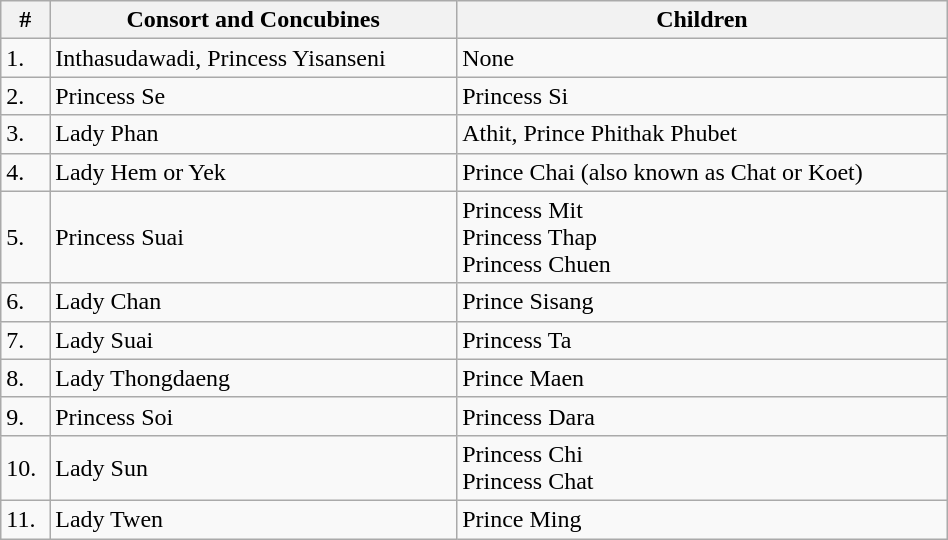<table style="text-align:left" class="wikitable" width=50%>
<tr>
<th>#</th>
<th>Consort and Concubines</th>
<th>Children</th>
</tr>
<tr>
<td>1.</td>
<td>Inthasudawadi, Princess Yisanseni</td>
<td>None</td>
</tr>
<tr>
<td>2.</td>
<td>Princess Se</td>
<td>Princess Si</td>
</tr>
<tr>
<td>3.</td>
<td>Lady Phan</td>
<td>Athit, Prince Phithak Phubet</td>
</tr>
<tr>
<td>4.</td>
<td>Lady Hem or Yek</td>
<td>Prince Chai (also known as Chat or Koet)</td>
</tr>
<tr>
<td>5.</td>
<td>Princess Suai</td>
<td>Princess Mit<br>Princess Thap<br>Princess Chuen</td>
</tr>
<tr>
<td>6.</td>
<td>Lady Chan</td>
<td>Prince Sisang</td>
</tr>
<tr>
<td>7.</td>
<td>Lady Suai</td>
<td>Princess Ta</td>
</tr>
<tr>
<td>8.</td>
<td>Lady Thongdaeng</td>
<td>Prince Maen</td>
</tr>
<tr>
<td>9.</td>
<td>Princess Soi</td>
<td>Princess Dara</td>
</tr>
<tr>
<td>10.</td>
<td>Lady Sun</td>
<td>Princess Chi<br>Princess Chat</td>
</tr>
<tr>
<td>11.</td>
<td>Lady Twen</td>
<td>Prince Ming</td>
</tr>
</table>
